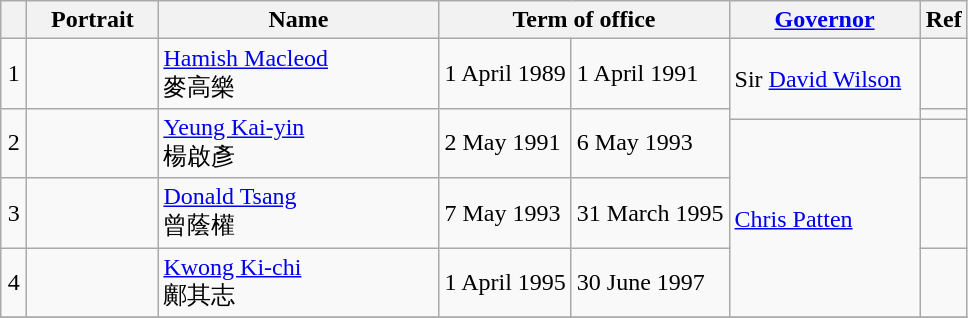<table class="wikitable"  style="text-align:left">
<tr>
<th width=10px></th>
<th width=80px>Portrait</th>
<th width=180px>Name</th>
<th width=180px colspan=2>Term of office</th>
<th width=120px><a href='#'>Governor</a></th>
<th>Ref</th>
</tr>
<tr>
<td align=center>1</td>
<td></td>
<td><a href='#'>Hamish Macleod</a><br>麥高樂</td>
<td>1 April 1989</td>
<td>1 April 1991</td>
<td rowspan=2>Sir <a href='#'>David Wilson</a><br></td>
<td></td>
</tr>
<tr>
<td rowspan=2 align=center>2</td>
<td rowspan=2></td>
<td rowspan=2><a href='#'>Yeung Kai-yin</a><br>楊啟彥</td>
<td rowspan=2>2 May 1991</td>
<td rowspan=2>6 May 1993</td>
<td></td>
</tr>
<tr>
<td rowspan=3><a href='#'>Chris Patten</a><br></td>
<td></td>
</tr>
<tr>
<td align=center>3</td>
<td></td>
<td><a href='#'>Donald Tsang</a><br>曾蔭權</td>
<td>7 May 1993</td>
<td>31 March 1995</td>
<td></td>
</tr>
<tr>
<td align=center>4</td>
<td></td>
<td><a href='#'>Kwong Ki-chi</a><br>鄺其志</td>
<td>1 April 1995</td>
<td>30 June 1997</td>
<td></td>
</tr>
<tr>
</tr>
</table>
